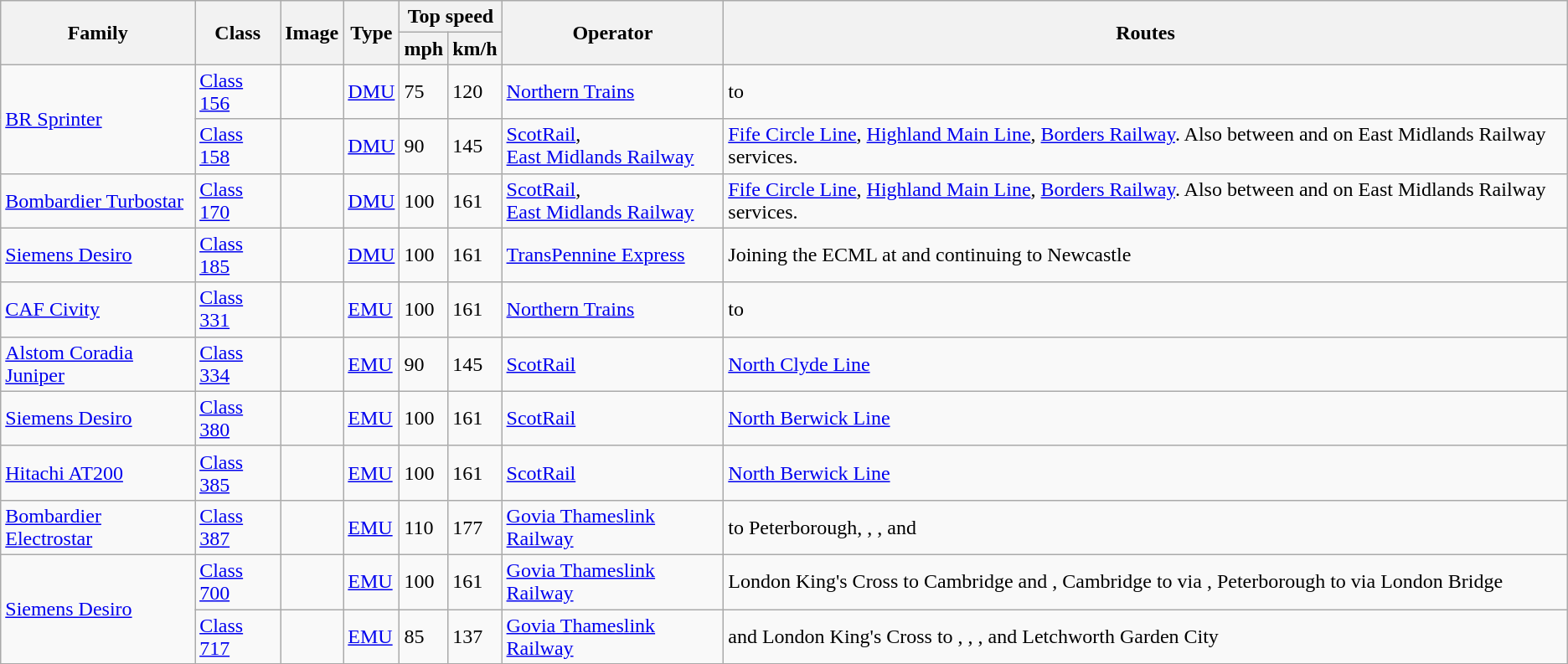<table class="wikitable">
<tr style="background:#f9f9f9;">
<th rowspan="2">Family</th>
<th rowspan="2">Class</th>
<th rowspan="2">Image</th>
<th rowspan="2">Type</th>
<th colspan="2">Top speed</th>
<th rowspan="2">Operator</th>
<th rowspan="2">Routes</th>
</tr>
<tr style="background:#f9f9f9;">
<th>mph</th>
<th>km/h</th>
</tr>
<tr>
<td rowspan=2><a href='#'>BR Sprinter</a></td>
<td><a href='#'>Class 156</a></td>
<td></td>
<td><a href='#'>DMU</a></td>
<td>75</td>
<td>120</td>
<td><a href='#'>Northern Trains</a></td>
<td> to </td>
</tr>
<tr>
<td><a href='#'>Class 158</a></td>
<td></td>
<td><a href='#'>DMU</a></td>
<td>90</td>
<td>145</td>
<td><a href='#'>ScotRail</a>, <br><a href='#'>East Midlands Railway</a></td>
<td><a href='#'>Fife Circle Line</a>, <a href='#'>Highland Main Line</a>, <a href='#'>Borders Railway</a>. Also between  and  on East Midlands Railway services.</td>
</tr>
<tr>
<td><a href='#'>Bombardier Turbostar</a></td>
<td><a href='#'>Class 170</a></td>
<td></td>
<td><a href='#'>DMU</a></td>
<td>100</td>
<td>161</td>
<td><a href='#'>ScotRail</a>, <br><a href='#'>East Midlands Railway</a></td>
<td><a href='#'>Fife Circle Line</a>, <a href='#'>Highland Main Line</a>, <a href='#'>Borders Railway</a>. Also between  and  on East Midlands Railway services.</td>
</tr>
<tr>
<td><a href='#'>Siemens Desiro</a></td>
<td><a href='#'>Class 185</a></td>
<td></td>
<td><a href='#'>DMU</a></td>
<td>100</td>
<td>161</td>
<td><a href='#'>TransPennine Express</a></td>
<td>Joining the ECML at  and continuing to Newcastle</td>
</tr>
<tr>
<td><a href='#'>CAF Civity</a></td>
<td><a href='#'>Class 331</a></td>
<td></td>
<td><a href='#'>EMU</a></td>
<td>100</td>
<td>161</td>
<td><a href='#'>Northern Trains</a></td>
<td> to </td>
</tr>
<tr>
<td><a href='#'>Alstom Coradia Juniper</a></td>
<td><a href='#'>Class 334</a></td>
<td></td>
<td><a href='#'>EMU</a></td>
<td>90</td>
<td>145</td>
<td><a href='#'>ScotRail</a></td>
<td><a href='#'>North Clyde Line</a></td>
</tr>
<tr>
<td><a href='#'>Siemens Desiro</a></td>
<td><a href='#'>Class 380</a></td>
<td></td>
<td><a href='#'>EMU</a></td>
<td>100</td>
<td>161</td>
<td><a href='#'>ScotRail</a></td>
<td><a href='#'>North Berwick Line</a></td>
</tr>
<tr>
<td><a href='#'>Hitachi AT200</a></td>
<td><a href='#'>Class 385</a></td>
<td></td>
<td><a href='#'>EMU</a></td>
<td>100</td>
<td>161</td>
<td><a href='#'>ScotRail</a></td>
<td><a href='#'>North Berwick Line</a></td>
</tr>
<tr>
<td><a href='#'>Bombardier Electrostar</a></td>
<td><a href='#'>Class 387</a></td>
<td></td>
<td><a href='#'>EMU</a></td>
<td>110</td>
<td>177</td>
<td><a href='#'>Govia Thameslink Railway</a></td>
<td> to Peterborough, , , and </td>
</tr>
<tr>
<td rowspan=2><a href='#'>Siemens Desiro</a></td>
<td><a href='#'>Class 700</a></td>
<td></td>
<td><a href='#'>EMU</a></td>
<td>100</td>
<td>161</td>
<td><a href='#'>Govia Thameslink Railway</a></td>
<td>London King's Cross to Cambridge and , Cambridge to  via , Peterborough to  via London Bridge</td>
</tr>
<tr>
<td><a href='#'>Class 717</a></td>
<td></td>
<td><a href='#'>EMU</a></td>
<td>85</td>
<td>137</td>
<td><a href='#'>Govia Thameslink Railway</a></td>
<td> and London King's Cross to , , , and Letchworth Garden City</td>
</tr>
<tr>
</tr>
</table>
